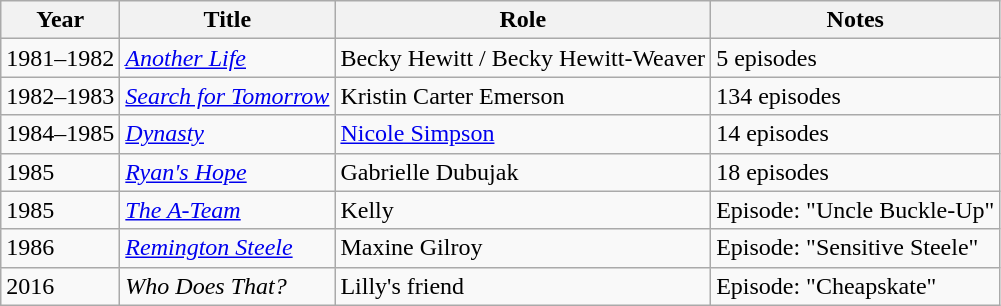<table class="wikitable sortable">
<tr>
<th>Year</th>
<th>Title</th>
<th>Role</th>
<th>Notes</th>
</tr>
<tr>
<td>1981–1982</td>
<td><a href='#'><em>Another Life</em></a></td>
<td>Becky Hewitt / Becky Hewitt-Weaver</td>
<td>5 episodes</td>
</tr>
<tr>
<td>1982–1983</td>
<td><em><a href='#'>Search for Tomorrow</a></em></td>
<td>Kristin Carter Emerson</td>
<td>134 episodes</td>
</tr>
<tr>
<td>1984–1985</td>
<td><a href='#'><em>Dynasty</em></a></td>
<td><a href='#'>Nicole Simpson</a></td>
<td>14 episodes</td>
</tr>
<tr>
<td>1985</td>
<td><em><a href='#'>Ryan's Hope</a></em></td>
<td>Gabrielle Dubujak</td>
<td>18 episodes</td>
</tr>
<tr>
<td>1985</td>
<td><em><a href='#'>The A-Team</a></em></td>
<td>Kelly</td>
<td>Episode: "Uncle Buckle-Up"</td>
</tr>
<tr>
<td>1986</td>
<td><em><a href='#'>Remington Steele</a></em></td>
<td>Maxine Gilroy</td>
<td>Episode: "Sensitive Steele"</td>
</tr>
<tr>
<td>2016</td>
<td><em>Who Does That?</em></td>
<td>Lilly's friend</td>
<td>Episode: "Cheapskate"</td>
</tr>
</table>
